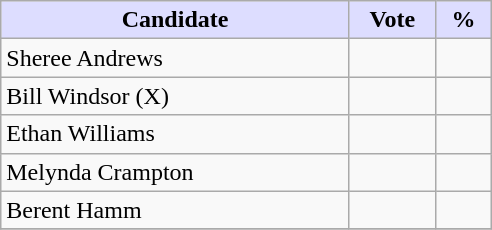<table class="wikitable">
<tr>
<th style="background:#ddf; width:225px;">Candidate</th>
<th style="background:#ddf; width:50px;">Vote</th>
<th style="background:#ddf; width:30px;">%</th>
</tr>
<tr>
<td>Sheree Andrews</td>
<td></td>
<td></td>
</tr>
<tr>
<td>Bill Windsor (X)</td>
<td></td>
<td></td>
</tr>
<tr>
<td>Ethan Williams</td>
<td></td>
<td></td>
</tr>
<tr>
<td>Melynda Crampton</td>
<td></td>
<td></td>
</tr>
<tr>
<td>Berent Hamm</td>
<td></td>
<td></td>
</tr>
<tr>
</tr>
</table>
